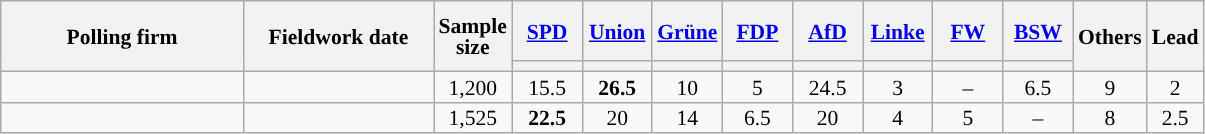<table class="wikitable sortable mw-datatable mw-collapsible" style="text-align:center;font-size:90%;line-height:14px;">
<tr style="height:40px;">
<th style="width:155px;" rowspan="2">Polling firm</th>
<th style="width:120px;" rowspan="2">Fieldwork date</th>
<th style="width: 35px;" rowspan="2">Sample<br>size</th>
<th class="unsortable" style="width:40px;"><a href='#'>SPD</a></th>
<th class="unsortable" style="width:40px;"><a href='#'>Union</a></th>
<th class="unsortable" style="width:40px;"><a href='#'>Grüne</a></th>
<th class="unsortable" style="width:40px;"><a href='#'>FDP</a></th>
<th class="unsortable" style="width:40px;"><a href='#'>AfD</a></th>
<th class="unsortable" style="width:40px;"><a href='#'>Linke</a></th>
<th class="unsortable" style="width:40px;"><a href='#'>FW</a></th>
<th class="unsortable" style="width:40px;"><a href='#'>BSW</a></th>
<th class="unsortable" style="width:30px;" rowspan="2">Others</th>
<th style="width:30px;" rowspan="2">Lead</th>
</tr>
<tr>
<th style="background:"></th>
<th style="background:"></th>
<th style="background:"></th>
<th style="background:"></th>
<th style="background:"></th>
<th style="background:"></th>
<th style="background:"></th>
<th style="background:"></th>
</tr>
<tr>
<td></td>
<td></td>
<td>1,200</td>
<td>15.5</td>
<td><strong>26.5</strong></td>
<td>10</td>
<td>5</td>
<td>24.5</td>
<td>3</td>
<td>–</td>
<td>6.5</td>
<td>9</td>
<td style="background:">2</td>
</tr>
<tr>
<td></td>
<td></td>
<td>1,525</td>
<td><strong>22.5</strong></td>
<td>20</td>
<td>14</td>
<td>6.5</td>
<td>20</td>
<td>4</td>
<td>5</td>
<td>–</td>
<td>8</td>
<td style="background:">2.5</td>
</tr>
</table>
